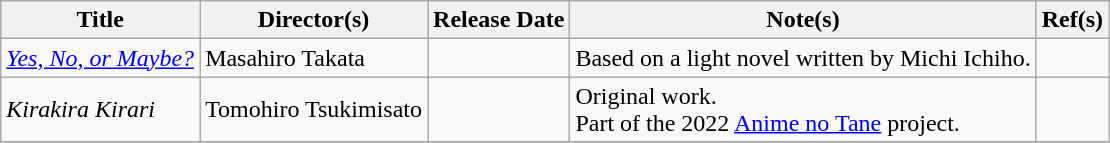<table class="wikitable sortable">
<tr>
<th scope="col">Title</th>
<th scope="col">Director(s)</th>
<th scope="col">Release Date</th>
<th scope="col" class="unsortable">Note(s)</th>
<th scope="col" class="unsortable">Ref(s)</th>
</tr>
<tr>
<td><em><a href='#'>Yes, No, or Maybe?</a></em></td>
<td>Masahiro Takata</td>
<td></td>
<td>Based on a light novel written by Michi Ichiho.</td>
<td style="text-align:center"></td>
</tr>
<tr>
<td><em>Kirakira Kirari</em></td>
<td>Tomohiro Tsukimisato</td>
<td></td>
<td>Original work.<br>Part of the 2022 <a href='#'>Anime no Tane</a> project.</td>
<td style="text-align:center"></td>
</tr>
<tr>
</tr>
</table>
